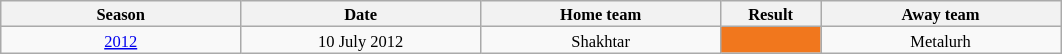<table class="wikitable" style="text-align: center; width=20%; font-size: 11px">
<tr>
<th rowspan=1 width=12%>Season</th>
<th rowspan=1 width=12%>Date</th>
<th rowspan=1 width=12%>Home team</th>
<th rowspan=1 width=5%>Result</th>
<th rowspan=1 width=12%>Away team</th>
</tr>
<tr>
<td><a href='#'>2012</a></td>
<td>10 July 2012</td>
<td>Shakhtar</td>
<td bgcolor=f1771d></td>
<td>Metalurh</td>
</tr>
</table>
